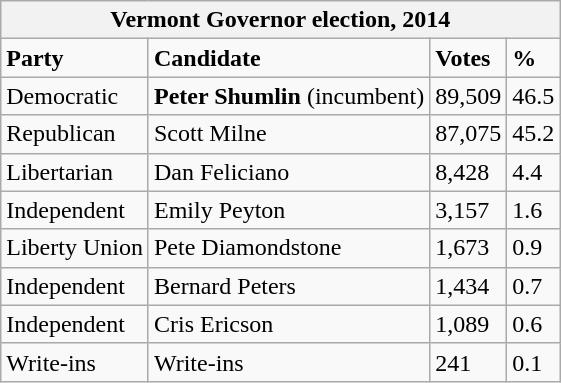<table class="wikitable">
<tr>
<th colspan="4">Vermont Governor election, 2014</th>
</tr>
<tr>
<td><strong>Party</strong></td>
<td><strong>Candidate</strong></td>
<td><strong>Votes</strong></td>
<td><strong>%</strong></td>
</tr>
<tr>
<td>Democratic</td>
<td><strong>Peter Shumlin</strong> (incumbent)</td>
<td>89,509</td>
<td>46.5</td>
</tr>
<tr>
<td>Republican</td>
<td>Scott Milne</td>
<td>87,075</td>
<td>45.2</td>
</tr>
<tr>
<td>Libertarian</td>
<td>Dan Feliciano</td>
<td>8,428</td>
<td>4.4</td>
</tr>
<tr>
<td>Independent</td>
<td>Emily Peyton</td>
<td>3,157</td>
<td>1.6</td>
</tr>
<tr>
<td>Liberty Union</td>
<td>Pete Diamondstone</td>
<td>1,673</td>
<td>0.9</td>
</tr>
<tr>
<td>Independent</td>
<td>Bernard Peters</td>
<td>1,434</td>
<td>0.7</td>
</tr>
<tr>
<td>Independent</td>
<td>Cris Ericson</td>
<td>1,089</td>
<td>0.6</td>
</tr>
<tr>
<td>Write-ins</td>
<td>Write-ins</td>
<td>241</td>
<td>0.1</td>
</tr>
</table>
